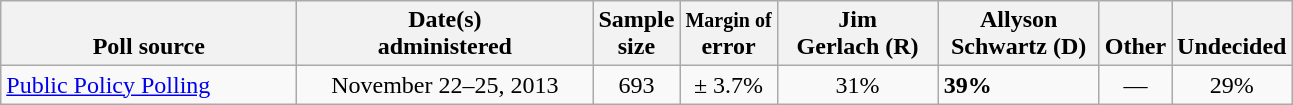<table class="wikitable">
<tr valign= bottom>
<th style="width:190px;">Poll source</th>
<th style="width:190px;">Date(s)<br>administered</th>
<th class=small>Sample<br>size</th>
<th><small>Margin of</small><br>error</th>
<th style="width:100px;">Jim<br>Gerlach (R)</th>
<th style="width:100px;">Allyson<br>Schwartz (D)</th>
<th style="width:40px;">Other</th>
<th style="width:40px;">Undecided</th>
</tr>
<tr>
<td><a href='#'>Public Policy Polling</a></td>
<td align=center>November 22–25, 2013</td>
<td align=center>693</td>
<td align=center>± 3.7%</td>
<td align=center>31%</td>
<td><strong>39%</strong></td>
<td align=center>—</td>
<td align=center>29%</td>
</tr>
</table>
